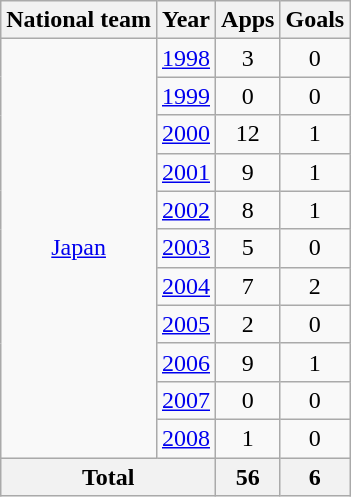<table class="wikitable" style="text-align:center">
<tr>
<th>National team</th>
<th>Year</th>
<th>Apps</th>
<th>Goals</th>
</tr>
<tr>
<td rowspan="11"><a href='#'>Japan</a></td>
<td><a href='#'>1998</a></td>
<td>3</td>
<td>0</td>
</tr>
<tr>
<td><a href='#'>1999</a></td>
<td>0</td>
<td>0</td>
</tr>
<tr>
<td><a href='#'>2000</a></td>
<td>12</td>
<td>1</td>
</tr>
<tr>
<td><a href='#'>2001</a></td>
<td>9</td>
<td>1</td>
</tr>
<tr>
<td><a href='#'>2002</a></td>
<td>8</td>
<td>1</td>
</tr>
<tr>
<td><a href='#'>2003</a></td>
<td>5</td>
<td>0</td>
</tr>
<tr>
<td><a href='#'>2004</a></td>
<td>7</td>
<td>2</td>
</tr>
<tr>
<td><a href='#'>2005</a></td>
<td>2</td>
<td>0</td>
</tr>
<tr>
<td><a href='#'>2006</a></td>
<td>9</td>
<td>1</td>
</tr>
<tr>
<td><a href='#'>2007</a></td>
<td>0</td>
<td>0</td>
</tr>
<tr>
<td><a href='#'>2008</a></td>
<td>1</td>
<td>0</td>
</tr>
<tr>
<th colspan="2">Total</th>
<th>56</th>
<th>6</th>
</tr>
</table>
